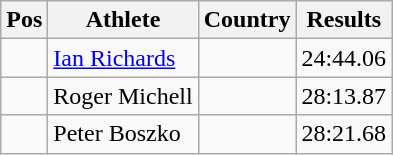<table class="wikitable">
<tr>
<th>Pos</th>
<th>Athlete</th>
<th>Country</th>
<th>Results</th>
</tr>
<tr>
<td align="center"></td>
<td><a href='#'>Ian Richards</a></td>
<td></td>
<td>24:44.06</td>
</tr>
<tr>
<td align="center"></td>
<td>Roger Michell</td>
<td></td>
<td>28:13.87</td>
</tr>
<tr>
<td align="center"></td>
<td>Peter Boszko</td>
<td></td>
<td>28:21.68</td>
</tr>
</table>
